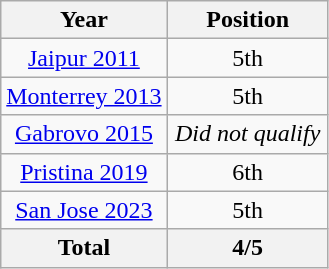<table class="wikitable" style="text-align: center;">
<tr>
<th>Year</th>
<th width="100">Position</th>
</tr>
<tr>
<td><a href='#'>Jaipur 2011</a></td>
<td>5th</td>
</tr>
<tr>
<td><a href='#'>Monterrey 2013</a></td>
<td>5th</td>
</tr>
<tr>
<td><a href='#'>Gabrovo 2015</a></td>
<td><em>Did not qualify</em></td>
</tr>
<tr>
<td><a href='#'>Pristina 2019</a></td>
<td>6th</td>
</tr>
<tr>
<td><a href='#'>San Jose 2023</a></td>
<td>5th</td>
</tr>
<tr>
<th>Total</th>
<th>4/5</th>
</tr>
</table>
